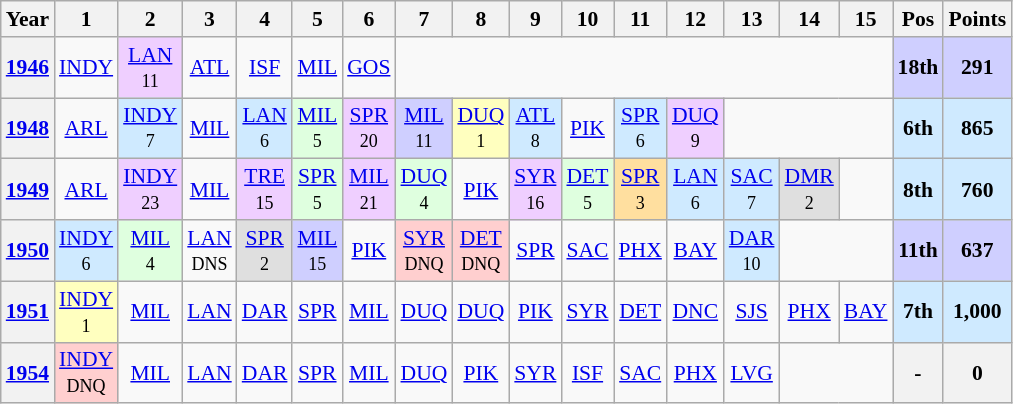<table class="wikitable" style="text-align:center; font-size:90%">
<tr>
<th>Year</th>
<th>1</th>
<th>2</th>
<th>3</th>
<th>4</th>
<th>5</th>
<th>6</th>
<th>7</th>
<th>8</th>
<th>9</th>
<th>10</th>
<th>11</th>
<th>12</th>
<th>13</th>
<th>14</th>
<th>15</th>
<th>Pos</th>
<th>Points</th>
</tr>
<tr>
<th rowspan=1><a href='#'>1946</a></th>
<td><a href='#'>INDY</a><br><small> </small></td>
<td style="background:#EFCFFF;"><a href='#'>LAN</a><br><small>11</small></td>
<td><a href='#'>ATL</a><br><small> </small></td>
<td><a href='#'>ISF</a><br><small> </small></td>
<td><a href='#'>MIL</a><br><small> </small></td>
<td><a href='#'>GOS</a><br><small> </small></td>
<td colspan=9></td>
<th style="background:#CFCFFF;">18th</th>
<th style="background:#CFCFFF;">291</th>
</tr>
<tr>
<th rowspan=1><a href='#'>1948</a></th>
<td><a href='#'>ARL</a><br><small> </small></td>
<td style="background:#CFEAFF;"><a href='#'>INDY</a><br><small>7</small></td>
<td><a href='#'>MIL</a><br><small> </small></td>
<td style="background:#CFEAFF;"><a href='#'>LAN</a><br><small>6</small></td>
<td style="background:#DFFFDF;"><a href='#'>MIL</a><br><small>5</small></td>
<td style="background:#EFCFFF;"><a href='#'>SPR</a><br><small>20</small></td>
<td style="background:#CFCFFF;"><a href='#'>MIL</a><br><small>11</small></td>
<td style="background:#FFFFBF;"><a href='#'>DUQ</a><br><small>1</small></td>
<td style="background:#CFEAFF;"><a href='#'>ATL</a><br><small>8</small></td>
<td><a href='#'>PIK</a></td>
<td style="background:#CFEAFF;"><a href='#'>SPR</a><br><small>6</small></td>
<td style="background:#EFCFFF;"><a href='#'>DUQ</a><br><small>9</small></td>
<td colspan=3></td>
<th style="background:#CFEAFF;">6th</th>
<th style="background:#CFEAFF;">865</th>
</tr>
<tr>
<th rowspan=1><a href='#'>1949</a></th>
<td><a href='#'>ARL</a><br><small> </small></td>
<td style="background:#EFCFFF;"><a href='#'>INDY</a><br><small>23</small></td>
<td><a href='#'>MIL</a><br><small> </small></td>
<td style="background:#EFCFFF;"><a href='#'>TRE</a><br><small>15</small></td>
<td style="background:#DFFFDF;"><a href='#'>SPR</a><br><small>5</small></td>
<td style="background:#EFCFFF;"><a href='#'>MIL</a><br><small>21</small></td>
<td style="background:#DFFFDF;"><a href='#'>DUQ</a><br><small>4</small></td>
<td><a href='#'>PIK</a></td>
<td style="background:#EFCFFF;"><a href='#'>SYR</a><br><small>16</small></td>
<td style="background:#DFFFDF;"><a href='#'>DET</a><br><small>5</small></td>
<td style="background:#FFDF9F;"><a href='#'>SPR</a><br><small>3</small></td>
<td style="background:#CFEAFF;"><a href='#'>LAN</a><br><small>6</small></td>
<td style="background:#CFEAFF;"><a href='#'>SAC</a><br><small>7</small></td>
<td style="background:#DFDFDF;"><a href='#'>DMR</a><br><small>2</small></td>
<td colspan=1></td>
<th style="background:#CFEAFF;">8th</th>
<th style="background:#CFEAFF;">760</th>
</tr>
<tr>
<th><a href='#'>1950</a></th>
<td style="background:#CFEAFF;"><a href='#'>INDY</a><br><small>6</small></td>
<td style="background:#DFFFDF;"><a href='#'>MIL</a><br><small>4</small></td>
<td><a href='#'>LAN</a><br><small>DNS</small></td>
<td style="background:#DFDFDF;"><a href='#'>SPR</a><br><small>2</small></td>
<td style="background:#CFCFFF;"><a href='#'>MIL</a><br><small>15</small></td>
<td><a href='#'>PIK</a></td>
<td style="background:#FFCFCF;"><a href='#'>SYR</a><br><small>DNQ</small></td>
<td style="background:#FFCFCF;"><a href='#'>DET</a><br><small>DNQ</small></td>
<td><a href='#'>SPR</a><br><small> </small></td>
<td><a href='#'>SAC</a><br><small> </small></td>
<td><a href='#'>PHX</a><br><small> </small></td>
<td><a href='#'>BAY</a><br><small> </small></td>
<td style="background:#CFEAFF;"><a href='#'>DAR</a><br><small>10</small></td>
<td colspan=2></td>
<th style="background:#CFCFFF;">11th</th>
<th style="background:#CFCFFF;">637</th>
</tr>
<tr>
<th><a href='#'>1951</a></th>
<td style="background:#FFFFBF;"><a href='#'>INDY</a><br><small>1</small></td>
<td><a href='#'>MIL</a><br><small> </small></td>
<td><a href='#'>LAN</a><br><small> </small></td>
<td><a href='#'>DAR</a><br><small> </small></td>
<td><a href='#'>SPR</a><br><small> </small></td>
<td><a href='#'>MIL</a><br><small> </small></td>
<td><a href='#'>DUQ</a><br><small> </small></td>
<td><a href='#'>DUQ</a><br><small> </small></td>
<td><a href='#'>PIK</a></td>
<td><a href='#'>SYR</a><br><small> </small></td>
<td><a href='#'>DET</a><br><small> </small></td>
<td><a href='#'>DNC</a><br><small> </small></td>
<td><a href='#'>SJS</a><br><small> </small></td>
<td><a href='#'>PHX</a><br><small> </small></td>
<td><a href='#'>BAY</a><br><small> </small></td>
<th style="background:#CFEAFF;">7th</th>
<th style="background:#CFEAFF;">1,000</th>
</tr>
<tr>
<th rowspan=1><a href='#'>1954</a></th>
<td style="background:#FFCFCF;"><a href='#'>INDY</a><br><small>DNQ</small></td>
<td><a href='#'>MIL</a><br><small> </small></td>
<td><a href='#'>LAN</a><br><small> </small></td>
<td><a href='#'>DAR</a><br><small> </small></td>
<td><a href='#'>SPR</a><br><small> </small></td>
<td><a href='#'>MIL</a><br><small> </small></td>
<td><a href='#'>DUQ</a><br><small> </small></td>
<td><a href='#'>PIK</a></td>
<td><a href='#'>SYR</a><br><small> </small></td>
<td><a href='#'>ISF</a><br><small> </small></td>
<td><a href='#'>SAC</a><br><small> </small></td>
<td><a href='#'>PHX</a><br><small> </small></td>
<td><a href='#'>LVG</a><br><small> </small></td>
<td colspan=2></td>
<th>-</th>
<th>0</th>
</tr>
</table>
